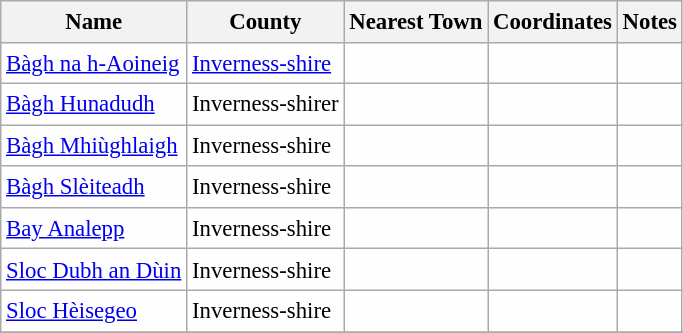<table class="wikitable sortable" style="table-layout:fixed;background-color:#FEFEFE;font-size:95%;padding:0.30em;line-height:1.35em;">
<tr>
<th scope="col">Name</th>
<th scope="col">County</th>
<th scope="col">Nearest Town</th>
<th scope="col" data-sort-type="number">Coordinates</th>
<th scope="col">Notes</th>
</tr>
<tr>
<td><a href='#'>Bàgh na h-Aoineig</a></td>
<td><a href='#'>Inverness-shire</a></td>
<td></td>
<td></td>
<td></td>
</tr>
<tr>
<td><a href='#'>Bàgh Hunadudh</a></td>
<td>Inverness-shirer</td>
<td></td>
<td></td>
<td></td>
</tr>
<tr>
<td><a href='#'>Bàgh Mhiùghlaigh</a></td>
<td>Inverness-shire</td>
<td></td>
<td></td>
<td></td>
</tr>
<tr>
<td><a href='#'>Bàgh Slèiteadh</a></td>
<td>Inverness-shire</td>
<td></td>
<td></td>
<td></td>
</tr>
<tr>
<td><a href='#'>Bay Analepp</a></td>
<td>Inverness-shire</td>
<td></td>
<td></td>
<td></td>
</tr>
<tr>
<td><a href='#'>Sloc Dubh an Dùin</a></td>
<td>Inverness-shire</td>
<td></td>
<td></td>
<td></td>
</tr>
<tr>
<td><a href='#'>Sloc Hèisegeo</a></td>
<td>Inverness-shire</td>
<td></td>
<td></td>
<td></td>
</tr>
<tr>
</tr>
</table>
